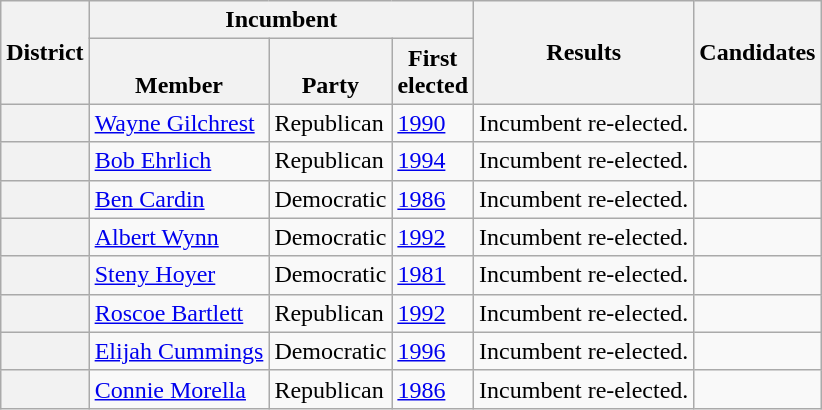<table class="wikitable sortable">
<tr>
<th rowspan=2>District</th>
<th colspan=3>Incumbent</th>
<th rowspan=2>Results</th>
<th rowspan=2 class="unsortable">Candidates</th>
</tr>
<tr valign=bottom>
<th>Member</th>
<th>Party</th>
<th>First<br>elected</th>
</tr>
<tr>
<th></th>
<td><a href='#'>Wayne Gilchrest</a></td>
<td>Republican</td>
<td><a href='#'>1990</a></td>
<td>Incumbent re-elected.</td>
<td nowrap></td>
</tr>
<tr>
<th></th>
<td><a href='#'>Bob Ehrlich</a></td>
<td>Republican</td>
<td><a href='#'>1994</a></td>
<td>Incumbent re-elected.</td>
<td nowrap></td>
</tr>
<tr>
<th></th>
<td><a href='#'>Ben Cardin</a></td>
<td>Democratic</td>
<td><a href='#'>1986</a></td>
<td>Incumbent re-elected.</td>
<td nowrap></td>
</tr>
<tr>
<th></th>
<td><a href='#'>Albert Wynn</a></td>
<td>Democratic</td>
<td><a href='#'>1992</a></td>
<td>Incumbent re-elected.</td>
<td nowrap></td>
</tr>
<tr>
<th></th>
<td><a href='#'>Steny Hoyer</a></td>
<td>Democratic</td>
<td><a href='#'>1981</a></td>
<td>Incumbent re-elected.</td>
<td nowrap></td>
</tr>
<tr>
<th></th>
<td><a href='#'>Roscoe Bartlett</a></td>
<td>Republican</td>
<td><a href='#'>1992</a></td>
<td>Incumbent re-elected.</td>
<td nowrap></td>
</tr>
<tr>
<th></th>
<td><a href='#'>Elijah Cummings</a></td>
<td>Democratic</td>
<td><a href='#'>1996</a></td>
<td>Incumbent re-elected.</td>
<td nowrap></td>
</tr>
<tr>
<th></th>
<td><a href='#'>Connie Morella</a></td>
<td>Republican</td>
<td><a href='#'>1986</a></td>
<td>Incumbent re-elected.</td>
<td nowrap></td>
</tr>
</table>
